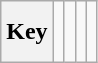<table class="wikitable" style="height:2.6em">
<tr>
<th>Key</th>
<td></td>
<td></td>
<td></td>
<td></td>
</tr>
</table>
